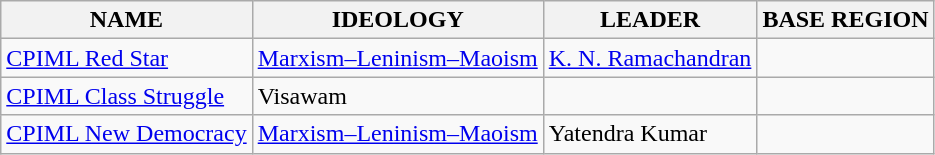<table class="wikitable">
<tr>
<th>NAME</th>
<th>IDEOLOGY</th>
<th>LEADER</th>
<th>BASE REGION</th>
</tr>
<tr>
<td><a href='#'>CPIML Red Star</a></td>
<td><a href='#'>Marxism–Leninism–Maoism</a></td>
<td><a href='#'>K. N. Ramachandran</a></td>
<td></td>
</tr>
<tr>
<td><a href='#'>CPIML Class Struggle</a></td>
<td>Visawam</td>
<td></td>
</tr>
<tr>
<td><a href='#'>CPIML New Democracy</a></td>
<td><a href='#'>Marxism–Leninism–Maoism</a></td>
<td>Yatendra Kumar</td>
<td></td>
</tr>
</table>
